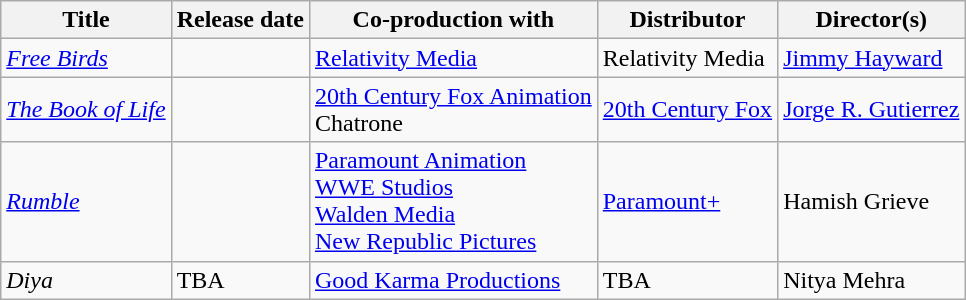<table class="wikitable">
<tr>
<th>Title</th>
<th>Release date</th>
<th>Co-production with</th>
<th>Distributor</th>
<th>Director(s)</th>
</tr>
<tr>
<td><em><a href='#'>Free Birds</a></em></td>
<td></td>
<td><a href='#'>Relativity Media</a></td>
<td>Relativity Media</td>
<td><a href='#'>Jimmy Hayward</a></td>
</tr>
<tr>
<td><em><a href='#'>The Book of Life</a></em></td>
<td></td>
<td><a href='#'>20th Century Fox Animation</a><br>Chatrone</td>
<td><a href='#'>20th Century Fox</a></td>
<td><a href='#'>Jorge R. Gutierrez</a></td>
</tr>
<tr>
<td><em><a href='#'>Rumble</a></em></td>
<td></td>
<td><a href='#'>Paramount Animation</a><br><a href='#'>WWE Studios</a><br><a href='#'>Walden Media</a><br><a href='#'>New Republic Pictures</a></td>
<td><a href='#'>Paramount+</a></td>
<td>Hamish Grieve</td>
</tr>
<tr>
<td><em>Diya</em></td>
<td>TBA</td>
<td><a href='#'>Good Karma Productions</a></td>
<td>TBA</td>
<td>Nitya Mehra</td>
</tr>
</table>
